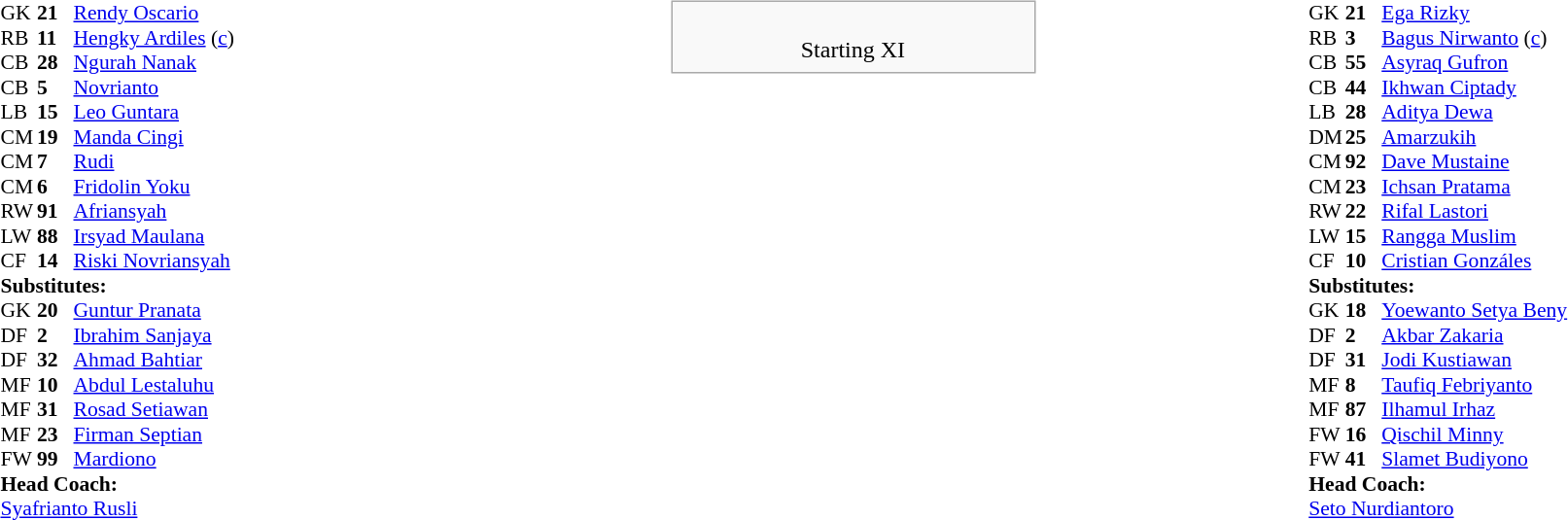<table style="width:100%">
<tr>
<td style="vertical-align:top; width:40%"><br><table style="font-size: 90%" cellspacing="0" cellpadding="0">
<tr>
<th width=25></th>
<th width=25></th>
</tr>
<tr>
<td>GK</td>
<td><strong>21</strong></td>
<td> <a href='#'>Rendy Oscario</a></td>
</tr>
<tr>
<td>RB</td>
<td><strong>11</strong></td>
<td> <a href='#'>Hengky Ardiles</a> (<a href='#'>c</a>)</td>
<td></td>
<td></td>
</tr>
<tr>
<td>CB</td>
<td><strong>28</strong></td>
<td> <a href='#'>Ngurah Nanak</a></td>
</tr>
<tr>
<td>CB</td>
<td><strong>5</strong></td>
<td> <a href='#'>Novrianto</a></td>
</tr>
<tr>
<td>LB</td>
<td><strong>15</strong></td>
<td> <a href='#'>Leo Guntara</a></td>
<td></td>
</tr>
<tr>
<td>CM</td>
<td><strong>19</strong></td>
<td> <a href='#'>Manda Cingi</a></td>
<td></td>
</tr>
<tr>
<td>CM</td>
<td><strong>7</strong></td>
<td> <a href='#'>Rudi</a></td>
<td></td>
<td></td>
</tr>
<tr>
<td>CM</td>
<td><strong>6</strong></td>
<td> <a href='#'>Fridolin Yoku</a></td>
</tr>
<tr>
<td>RW</td>
<td><strong>91</strong></td>
<td> <a href='#'>Afriansyah</a></td>
<td></td>
<td></td>
</tr>
<tr>
<td>LW</td>
<td><strong>88</strong></td>
<td> <a href='#'>Irsyad Maulana</a></td>
</tr>
<tr>
<td>CF</td>
<td><strong>14</strong></td>
<td> <a href='#'>Riski Novriansyah</a></td>
</tr>
<tr>
<td colspan=3><strong>Substitutes:</strong></td>
</tr>
<tr>
<td>GK</td>
<td><strong>20</strong></td>
<td> <a href='#'>Guntur Pranata</a></td>
</tr>
<tr>
<td>DF</td>
<td><strong>2</strong></td>
<td> <a href='#'>Ibrahim Sanjaya</a></td>
<td></td>
<td></td>
</tr>
<tr>
<td>DF</td>
<td><strong>32</strong></td>
<td> <a href='#'>Ahmad Bahtiar</a></td>
</tr>
<tr>
<td>MF</td>
<td><strong>10</strong></td>
<td> <a href='#'>Abdul Lestaluhu</a></td>
<td></td>
<td></td>
</tr>
<tr>
<td>MF</td>
<td><strong>31</strong></td>
<td> <a href='#'>Rosad Setiawan</a></td>
</tr>
<tr>
<td>MF</td>
<td><strong>23</strong></td>
<td> <a href='#'>Firman Septian</a></td>
<td></td>
<td></td>
</tr>
<tr>
<td>FW</td>
<td><strong>99</strong></td>
<td> <a href='#'>Mardiono</a></td>
</tr>
<tr>
<td colspan=3><strong>Head Coach:</strong></td>
</tr>
<tr>
<td colspan=4> <a href='#'>Syafrianto Rusli</a></td>
</tr>
</table>
</td>
<td valign="top"><br><table role="presentation" class="infobox" style="width:250px;">
<tr>
<td style="text-align:center;"><br>
























Starting XI</td>
</tr>
</table>
</td>
<td style="vertical-align:top; width:50%"><br><table cellspacing="0" cellpadding="0" style="font-size:90%; margin:auto">
<tr>
<th width=25></th>
<th width=25></th>
</tr>
<tr>
<td>GK</td>
<td><strong>21</strong></td>
<td> <a href='#'>Ega Rizky</a></td>
</tr>
<tr>
<td>RB</td>
<td><strong>3</strong></td>
<td> <a href='#'>Bagus Nirwanto</a> (<a href='#'>c</a>)</td>
</tr>
<tr>
<td>CB</td>
<td><strong>55</strong></td>
<td> <a href='#'>Asyraq Gufron</a></td>
</tr>
<tr>
<td>CB</td>
<td><strong>44</strong></td>
<td> <a href='#'>Ikhwan Ciptady</a></td>
</tr>
<tr>
<td>LB</td>
<td><strong>28</strong></td>
<td> <a href='#'>Aditya Dewa</a></td>
</tr>
<tr>
<td>DM</td>
<td><strong>25</strong></td>
<td> <a href='#'>Amarzukih</a></td>
<td></td>
</tr>
<tr>
<td>CM</td>
<td><strong>92</strong></td>
<td> <a href='#'>Dave Mustaine</a></td>
<td></td>
</tr>
<tr>
<td>CM</td>
<td><strong>23</strong></td>
<td> <a href='#'>Ichsan Pratama</a></td>
<td></td>
<td></td>
</tr>
<tr>
<td>RW</td>
<td><strong>22</strong></td>
<td> <a href='#'>Rifal Lastori</a></td>
<td></td>
<td></td>
</tr>
<tr>
<td>LW</td>
<td><strong>15</strong></td>
<td> <a href='#'>Rangga Muslim</a></td>
<td></td>
<td></td>
</tr>
<tr>
<td>CF</td>
<td><strong>10</strong></td>
<td> <a href='#'>Cristian Gonzáles</a></td>
</tr>
<tr>
<td colspan=3><strong>Substitutes:</strong></td>
</tr>
<tr>
<td>GK</td>
<td><strong>18</strong></td>
<td> <a href='#'>Yoewanto Setya Beny</a></td>
</tr>
<tr>
<td>DF</td>
<td><strong>2</strong></td>
<td> <a href='#'>Akbar Zakaria</a></td>
</tr>
<tr>
<td>DF</td>
<td><strong>31</strong></td>
<td> <a href='#'>Jodi Kustiawan</a></td>
</tr>
<tr>
<td>MF</td>
<td><strong>8</strong></td>
<td> <a href='#'>Taufiq Febriyanto</a></td>
<td></td>
<td></td>
</tr>
<tr>
<td>MF</td>
<td><strong>87</strong></td>
<td> <a href='#'>Ilhamul Irhaz</a></td>
<td></td>
<td></td>
</tr>
<tr>
<td>FW</td>
<td><strong>16</strong></td>
<td> <a href='#'>Qischil Minny</a></td>
</tr>
<tr>
<td>FW</td>
<td><strong>41</strong></td>
<td> <a href='#'>Slamet Budiyono</a></td>
<td></td>
<td></td>
</tr>
<tr>
<td colspan=3><strong>Head Coach:</strong></td>
</tr>
<tr>
<td colspan=4> <a href='#'>Seto Nurdiantoro</a></td>
</tr>
</table>
</td>
</tr>
</table>
